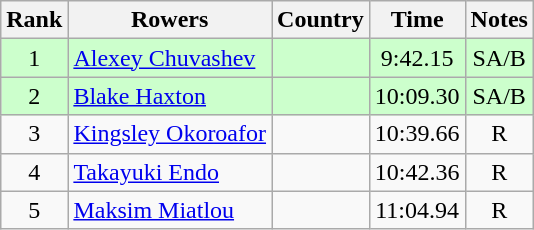<table class="wikitable" style="text-align:center">
<tr>
<th>Rank</th>
<th>Rowers</th>
<th>Country</th>
<th>Time</th>
<th>Notes</th>
</tr>
<tr bgcolor=ccffcc>
<td>1</td>
<td align="left"><a href='#'>Alexey Chuvashev</a></td>
<td align="left"></td>
<td>9:42.15</td>
<td>SA/B</td>
</tr>
<tr bgcolor=ccffcc>
<td>2</td>
<td align="left"><a href='#'>Blake Haxton</a></td>
<td align="left"></td>
<td>10:09.30</td>
<td>SA/B</td>
</tr>
<tr>
<td>3</td>
<td align="left"><a href='#'>Kingsley Okoroafor</a></td>
<td align="left"></td>
<td>10:39.66</td>
<td>R</td>
</tr>
<tr>
<td>4</td>
<td align="left"><a href='#'>Takayuki Endo</a></td>
<td align="left"></td>
<td>10:42.36</td>
<td>R</td>
</tr>
<tr>
<td>5</td>
<td align="left"><a href='#'>Maksim Miatlou</a></td>
<td align="left"></td>
<td>11:04.94</td>
<td>R</td>
</tr>
</table>
